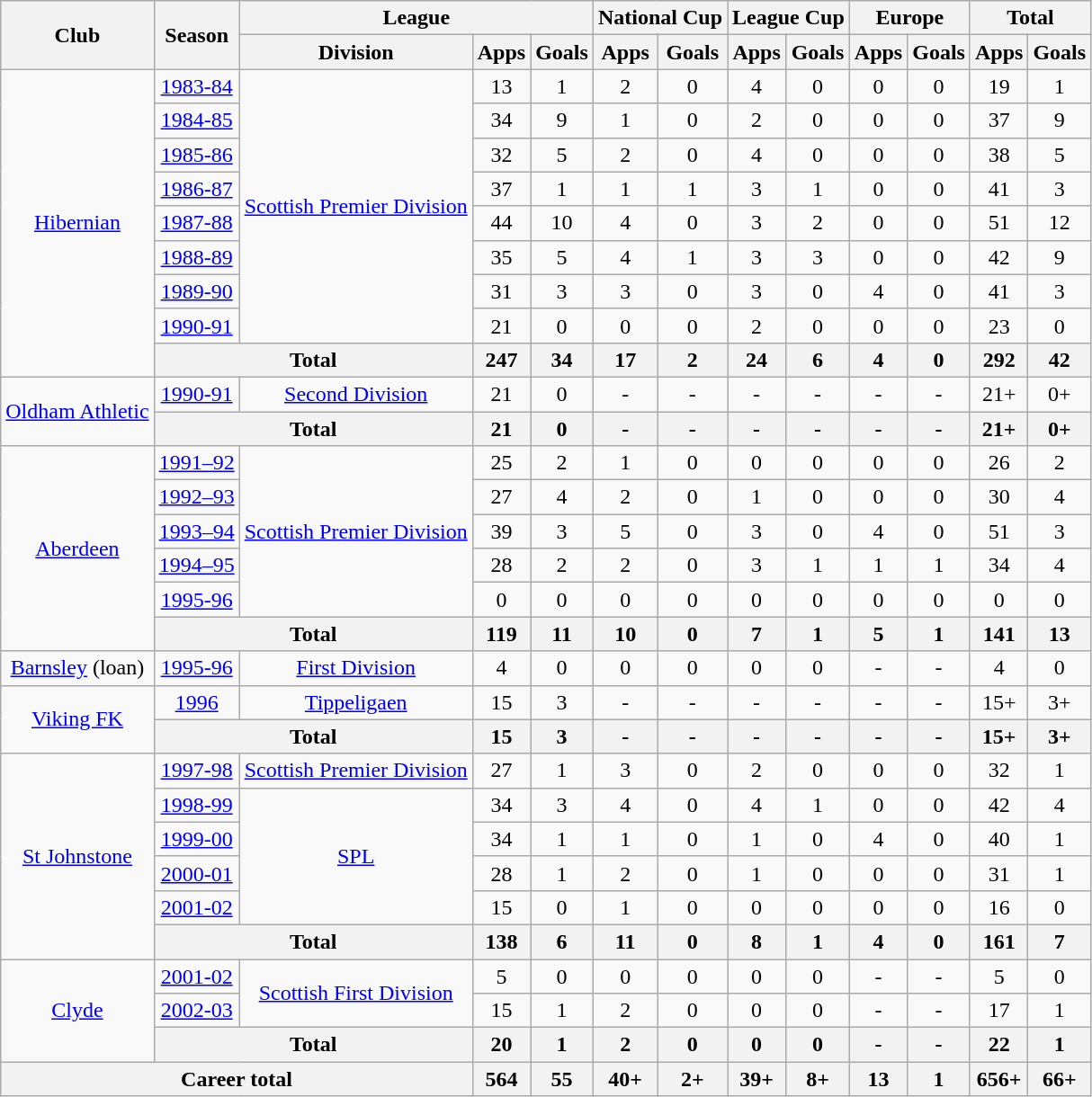<table class="wikitable" style="text-align:center">
<tr>
<th rowspan="2">Club</th>
<th rowspan="2">Season</th>
<th colspan="3">League</th>
<th colspan="2">National Cup</th>
<th colspan="2">League Cup</th>
<th colspan="2">Europe</th>
<th colspan="2">Total</th>
</tr>
<tr>
<th>Division</th>
<th>Apps</th>
<th>Goals</th>
<th>Apps</th>
<th>Goals</th>
<th>Apps</th>
<th>Goals</th>
<th>Apps</th>
<th>Goals</th>
<th>Apps</th>
<th>Goals</th>
</tr>
<tr>
<td rowspan="9"><a href='#'>Hibernian</a></td>
<td><a href='#'>1983-84</a></td>
<td rowspan="8"><a href='#'>Scottish Premier Division</a></td>
<td>13</td>
<td>1</td>
<td>2</td>
<td>0</td>
<td>4</td>
<td>0</td>
<td>0</td>
<td>0</td>
<td>19</td>
<td>1</td>
</tr>
<tr>
<td><a href='#'>1984-85</a></td>
<td>34</td>
<td>9</td>
<td>1</td>
<td>0</td>
<td>2</td>
<td>0</td>
<td>0</td>
<td>0</td>
<td>37</td>
<td>9</td>
</tr>
<tr>
<td><a href='#'>1985-86</a></td>
<td>32</td>
<td>5</td>
<td>2</td>
<td>0</td>
<td>4</td>
<td>0</td>
<td>0</td>
<td>0</td>
<td>38</td>
<td>5</td>
</tr>
<tr>
<td><a href='#'>1986-87</a></td>
<td>37</td>
<td>1</td>
<td>1</td>
<td>1</td>
<td>3</td>
<td>1</td>
<td>0</td>
<td>0</td>
<td>41</td>
<td>3</td>
</tr>
<tr>
<td><a href='#'>1987-88</a></td>
<td>44</td>
<td>10</td>
<td>4</td>
<td>0</td>
<td>3</td>
<td>2</td>
<td>0</td>
<td>0</td>
<td>51</td>
<td>12</td>
</tr>
<tr>
<td><a href='#'>1988-89</a></td>
<td>35</td>
<td>5</td>
<td>4</td>
<td>1</td>
<td>3</td>
<td>3</td>
<td>0</td>
<td>0</td>
<td>42</td>
<td>9</td>
</tr>
<tr>
<td><a href='#'>1989-90</a></td>
<td>31</td>
<td>3</td>
<td>3</td>
<td>0</td>
<td>3</td>
<td>0</td>
<td>4</td>
<td>0</td>
<td>41</td>
<td>3</td>
</tr>
<tr>
<td><a href='#'>1990-91</a></td>
<td>21</td>
<td>0</td>
<td>0</td>
<td>0</td>
<td>2</td>
<td>0</td>
<td>0</td>
<td>0</td>
<td>23</td>
<td>0</td>
</tr>
<tr>
<th colspan="2">Total</th>
<th>247</th>
<th>34</th>
<th>17</th>
<th>2</th>
<th>24</th>
<th>6</th>
<th>4</th>
<th>0</th>
<th>292</th>
<th>42</th>
</tr>
<tr>
<td rowspan="2"><a href='#'>Oldham Athletic</a></td>
<td><a href='#'>1990-91</a></td>
<td><a href='#'>Second Division</a></td>
<td>21</td>
<td>0</td>
<td>-</td>
<td>-</td>
<td>-</td>
<td>-</td>
<td>-</td>
<td>-</td>
<td>21+</td>
<td>0+</td>
</tr>
<tr>
<th colspan="2">Total</th>
<th>21</th>
<th>0</th>
<th>-</th>
<th>-</th>
<th>-</th>
<th>-</th>
<th>-</th>
<th>-</th>
<th>21+</th>
<th>0+</th>
</tr>
<tr>
<td rowspan="6"><a href='#'>Aberdeen</a></td>
<td><a href='#'>1991–92</a></td>
<td rowspan="5"><a href='#'>Scottish Premier Division</a></td>
<td>25</td>
<td>2</td>
<td>1</td>
<td>0</td>
<td>0</td>
<td>0</td>
<td>0</td>
<td>0</td>
<td>26</td>
<td>2</td>
</tr>
<tr>
<td><a href='#'>1992–93</a></td>
<td>27</td>
<td>4</td>
<td>2</td>
<td>0</td>
<td>1</td>
<td>0</td>
<td>0</td>
<td>0</td>
<td>30</td>
<td>4</td>
</tr>
<tr>
<td><a href='#'>1993–94</a></td>
<td>39</td>
<td>3</td>
<td>5</td>
<td>0</td>
<td>3</td>
<td>0</td>
<td>4</td>
<td>0</td>
<td>51</td>
<td>3</td>
</tr>
<tr>
<td><a href='#'>1994–95</a></td>
<td>28</td>
<td>2</td>
<td>2</td>
<td>0</td>
<td>3</td>
<td>1</td>
<td>1</td>
<td>1</td>
<td>34</td>
<td>4</td>
</tr>
<tr>
<td><a href='#'>1995-96</a></td>
<td>0</td>
<td>0</td>
<td>0</td>
<td>0</td>
<td>0</td>
<td>0</td>
<td>0</td>
<td>0</td>
<td>0</td>
<td>0</td>
</tr>
<tr>
<th colspan="2">Total</th>
<th>119</th>
<th>11</th>
<th>10</th>
<th>0</th>
<th>7</th>
<th>1</th>
<th>5</th>
<th>1</th>
<th>141</th>
<th>13</th>
</tr>
<tr>
<td><a href='#'>Barnsley</a> (loan)</td>
<td><a href='#'>1995-96</a></td>
<td><a href='#'>First Division</a></td>
<td>4</td>
<td>0</td>
<td>0</td>
<td>0</td>
<td>0</td>
<td>0</td>
<td>-</td>
<td>-</td>
<td>4</td>
<td>0</td>
</tr>
<tr>
<td rowspan="2"><a href='#'>Viking FK</a></td>
<td><a href='#'>1996</a></td>
<td><a href='#'>Tippeligaen</a></td>
<td>15</td>
<td>3</td>
<td>-</td>
<td>-</td>
<td>-</td>
<td>-</td>
<td>-</td>
<td>-</td>
<td>15+</td>
<td>3+</td>
</tr>
<tr>
<th colspan="2">Total</th>
<th>15</th>
<th>3</th>
<th>-</th>
<th>-</th>
<th>-</th>
<th>-</th>
<th>-</th>
<th>-</th>
<th>15+</th>
<th>3+</th>
</tr>
<tr>
<td rowspan="6"><a href='#'>St Johnstone</a></td>
<td><a href='#'>1997-98</a></td>
<td><a href='#'>Scottish Premier Division</a></td>
<td>27</td>
<td>1</td>
<td>3</td>
<td>0</td>
<td>2</td>
<td>0</td>
<td>0</td>
<td>0</td>
<td>32</td>
<td>1</td>
</tr>
<tr>
<td><a href='#'>1998-99</a></td>
<td rowspan="4"><a href='#'>SPL</a></td>
<td>34</td>
<td>3</td>
<td>4</td>
<td>0</td>
<td>4</td>
<td>1</td>
<td>0</td>
<td>0</td>
<td>42</td>
<td>4</td>
</tr>
<tr>
<td><a href='#'>1999-00</a></td>
<td>34</td>
<td>1</td>
<td>1</td>
<td>0</td>
<td>1</td>
<td>0</td>
<td>4</td>
<td>0</td>
<td>40</td>
<td>1</td>
</tr>
<tr>
<td><a href='#'>2000-01</a></td>
<td>28</td>
<td>1</td>
<td>2</td>
<td>0</td>
<td>1</td>
<td>0</td>
<td>0</td>
<td>0</td>
<td>31</td>
<td>1</td>
</tr>
<tr>
<td><a href='#'>2001-02</a></td>
<td>15</td>
<td>0</td>
<td>1</td>
<td>0</td>
<td>0</td>
<td>0</td>
<td>0</td>
<td>0</td>
<td>16</td>
<td>0</td>
</tr>
<tr>
<th colspan="2">Total</th>
<th>138</th>
<th>6</th>
<th>11</th>
<th>0</th>
<th>8</th>
<th>1</th>
<th>4</th>
<th>0</th>
<th>161</th>
<th>7</th>
</tr>
<tr>
<td rowspan="3"><a href='#'>Clyde</a></td>
<td><a href='#'>2001-02</a></td>
<td rowspan="2"><a href='#'>Scottish First Division</a></td>
<td>5</td>
<td>0</td>
<td>0</td>
<td>0</td>
<td>0</td>
<td>0</td>
<td>-</td>
<td>-</td>
<td>5</td>
<td>0</td>
</tr>
<tr>
<td><a href='#'>2002-03</a></td>
<td>15</td>
<td>1</td>
<td>2</td>
<td>0</td>
<td>0</td>
<td>0</td>
<td>-</td>
<td>-</td>
<td>17</td>
<td>1</td>
</tr>
<tr>
<th colspan="2">Total</th>
<th>20</th>
<th>1</th>
<th>2</th>
<th>0</th>
<th>0</th>
<th>0</th>
<th>-</th>
<th>-</th>
<th>22</th>
<th>1</th>
</tr>
<tr>
<th colspan="3">Career total</th>
<th>564</th>
<th>55</th>
<th>40+</th>
<th>2+</th>
<th>39+</th>
<th>8+</th>
<th>13</th>
<th>1</th>
<th>656+</th>
<th>66+</th>
</tr>
</table>
